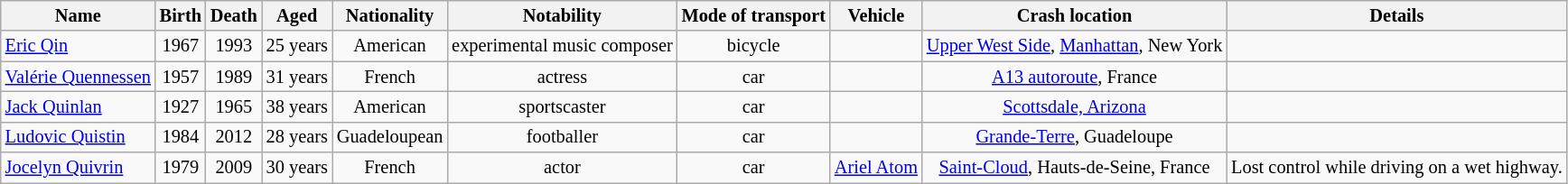<table class="wikitable sortable" style="text-align:center; font-size:85%">
<tr>
<th>Name</th>
<th>Birth</th>
<th>Death</th>
<th>Aged</th>
<th>Nationality</th>
<th>Notability</th>
<th>Mode of transport</th>
<th>Vehicle</th>
<th>Crash location</th>
<th>Details</th>
</tr>
<tr>
<td align="left"><a href='#'>Eric Qin</a></td>
<td>1967</td>
<td>1993</td>
<td>25 years</td>
<td>American</td>
<td>experimental music composer</td>
<td>bicycle</td>
<td></td>
<td><a href='#'>Upper West Side</a>, <a href='#'>Manhattan</a>, New York</td>
<td></td>
</tr>
<tr>
<td align="left"><a href='#'>Valérie Quennessen</a></td>
<td>1957</td>
<td>1989</td>
<td>31 years</td>
<td>French</td>
<td>actress</td>
<td>car</td>
<td></td>
<td><a href='#'>A13 autoroute</a>, France</td>
<td></td>
</tr>
<tr>
<td align="left"><a href='#'>Jack Quinlan</a></td>
<td>1927</td>
<td>1965</td>
<td>38 years</td>
<td>American</td>
<td>sportscaster</td>
<td>car</td>
<td></td>
<td><a href='#'>Scottsdale, Arizona</a></td>
<td></td>
</tr>
<tr>
<td align="left"><a href='#'>Ludovic Quistin</a></td>
<td>1984</td>
<td>2012</td>
<td>28 years</td>
<td>Guadeloupean</td>
<td>footballer</td>
<td>car</td>
<td></td>
<td><a href='#'>Grande-Terre</a>, Guadeloupe</td>
<td></td>
</tr>
<tr>
<td align="left"><a href='#'>Jocelyn Quivrin</a></td>
<td>1979</td>
<td>2009</td>
<td>30 years</td>
<td>French</td>
<td>actor</td>
<td>car</td>
<td><a href='#'>Ariel Atom</a></td>
<td><a href='#'>Saint-Cloud</a>, Hauts-de-Seine, France</td>
<td>Lost control while driving on a wet highway.</td>
</tr>
</table>
